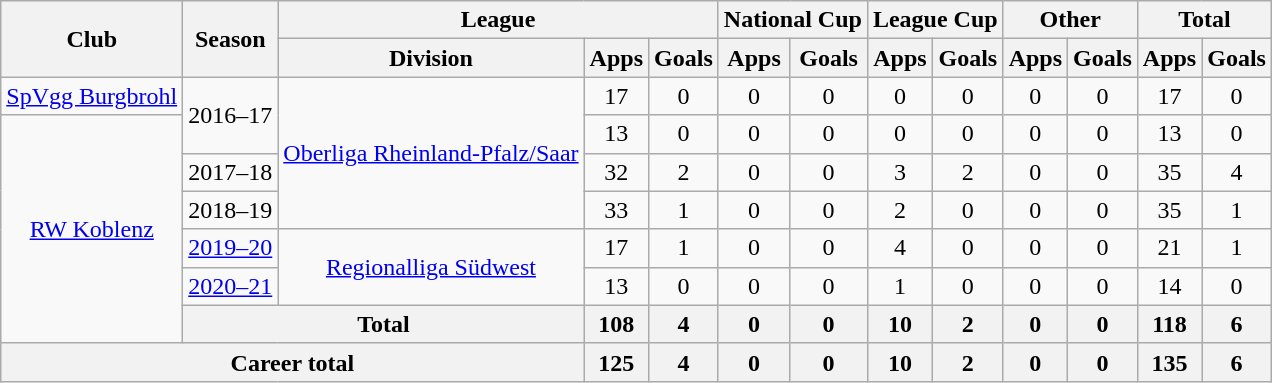<table class="wikitable" style="text-align: center">
<tr>
<th rowspan="2">Club</th>
<th rowspan="2">Season</th>
<th colspan="3">League</th>
<th colspan="2">National Cup</th>
<th colspan="2">League Cup</th>
<th colspan="2">Other</th>
<th colspan="2">Total</th>
</tr>
<tr>
<th>Division</th>
<th>Apps</th>
<th>Goals</th>
<th>Apps</th>
<th>Goals</th>
<th>Apps</th>
<th>Goals</th>
<th>Apps</th>
<th>Goals</th>
<th>Apps</th>
<th>Goals</th>
</tr>
<tr>
<td><a href='#'>SpVgg Burgbrohl</a></td>
<td rowspan="2">2016–17</td>
<td rowspan="4"><a href='#'>Oberliga Rheinland-Pfalz/Saar</a></td>
<td>17</td>
<td>0</td>
<td>0</td>
<td>0</td>
<td>0</td>
<td>0</td>
<td>0</td>
<td>0</td>
<td>17</td>
<td>0</td>
</tr>
<tr>
<td rowspan="6"><a href='#'>RW Koblenz</a></td>
<td>13</td>
<td>0</td>
<td>0</td>
<td>0</td>
<td>0</td>
<td>0</td>
<td>0</td>
<td>0</td>
<td>13</td>
<td>0</td>
</tr>
<tr>
<td>2017–18</td>
<td>32</td>
<td>2</td>
<td>0</td>
<td>0</td>
<td>3</td>
<td>2</td>
<td>0</td>
<td>0</td>
<td>35</td>
<td>4</td>
</tr>
<tr>
<td>2018–19</td>
<td>33</td>
<td>1</td>
<td>0</td>
<td>0</td>
<td>2</td>
<td>0</td>
<td>0</td>
<td>0</td>
<td>35</td>
<td>1</td>
</tr>
<tr>
<td><a href='#'>2019–20</a></td>
<td rowspan="2"><a href='#'>Regionalliga Südwest</a></td>
<td>17</td>
<td>1</td>
<td>0</td>
<td>0</td>
<td>4</td>
<td>0</td>
<td>0</td>
<td>0</td>
<td>21</td>
<td>1</td>
</tr>
<tr>
<td><a href='#'>2020–21</a></td>
<td>13</td>
<td>0</td>
<td>0</td>
<td>0</td>
<td>1</td>
<td>0</td>
<td>0</td>
<td>0</td>
<td>14</td>
<td>0</td>
</tr>
<tr>
<th colspan="2"><strong>Total</strong></th>
<th>108</th>
<th>4</th>
<th>0</th>
<th>0</th>
<th>10</th>
<th>2</th>
<th>0</th>
<th>0</th>
<th>118</th>
<th>6</th>
</tr>
<tr>
<th colspan="3"><strong>Career total</strong></th>
<th>125</th>
<th>4</th>
<th>0</th>
<th>0</th>
<th>10</th>
<th>2</th>
<th>0</th>
<th>0</th>
<th>135</th>
<th>6</th>
</tr>
</table>
